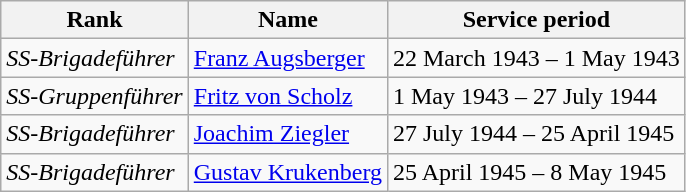<table class="wikitable">
<tr>
<th>Rank</th>
<th>Name</th>
<th>Service period</th>
</tr>
<tr>
<td><em>SS-Brigadeführer</em></td>
<td><a href='#'>Franz Augsberger</a></td>
<td>22 March 1943 – 1 May 1943</td>
</tr>
<tr>
<td><em>SS-Gruppenführer</em></td>
<td><a href='#'>Fritz von Scholz</a></td>
<td>1 May 1943 – 27 July 1944</td>
</tr>
<tr>
<td><em>SS-Brigadeführer</em></td>
<td><a href='#'>Joachim Ziegler</a></td>
<td>27 July 1944 – 25 April 1945</td>
</tr>
<tr>
<td><em>SS-Brigadeführer</em></td>
<td><a href='#'>Gustav Krukenberg</a></td>
<td>25 April 1945 – 8 May 1945</td>
</tr>
</table>
